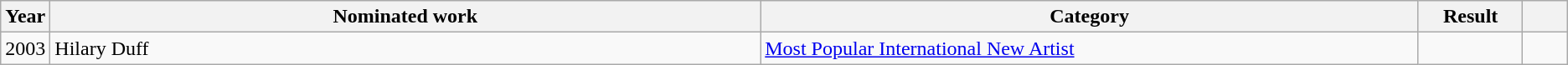<table class="wikitable sortable">
<tr>
<th scope="col" style="width:1em;">Year</th>
<th scope="col" style="width:39em;">Nominated work</th>
<th scope="col" style="width:36em;">Category</th>
<th scope="col" style="width:5em;">Result</th>
<th scope="col" style="width:2em;" class="unsortable"></th>
</tr>
<tr>
<td>2003</td>
<td>Hilary Duff</td>
<td><a href='#'>Most Popular International New Artist</a></td>
<td></td>
<td style="text-align:center;"></td>
</tr>
</table>
